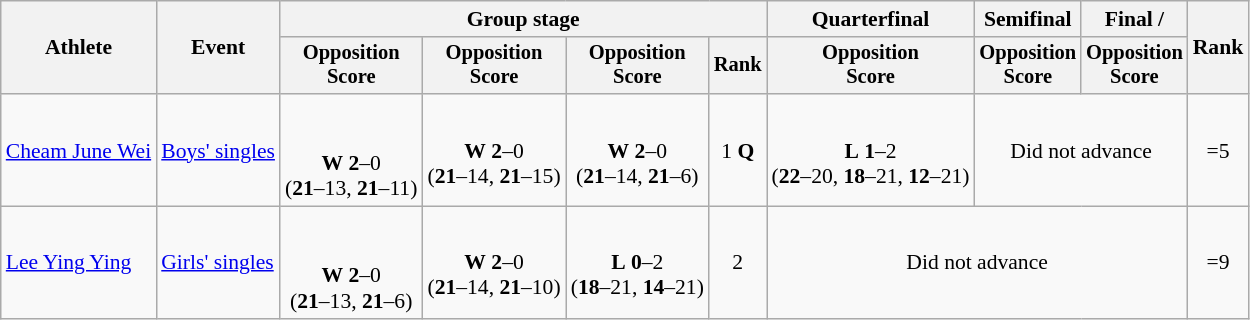<table class="wikitable" style="font-size:90%">
<tr>
<th rowspan=2>Athlete</th>
<th rowspan=2>Event</th>
<th colspan=4>Group stage</th>
<th>Quarterfinal</th>
<th>Semifinal</th>
<th>Final / </th>
<th rowspan=2>Rank</th>
</tr>
<tr style="font-size:95%">
<th>Opposition<br>Score</th>
<th>Opposition<br>Score</th>
<th>Opposition<br>Score</th>
<th>Rank</th>
<th>Opposition<br>Score</th>
<th>Opposition<br>Score</th>
<th>Opposition<br>Score</th>
</tr>
<tr align=center>
<td align=left><a href='#'>Cheam June Wei</a></td>
<td align=left><a href='#'>Boys' singles</a></td>
<td align=center><br><br><strong>W</strong> <strong>2</strong>–0<br>(<strong>21</strong>–13, <strong>21</strong>–11)</td>
<td align=center><br><strong>W</strong> <strong>2</strong>–0<br>(<strong>21</strong>–14, <strong>21</strong>–15)</td>
<td align=center><br><strong>W</strong> <strong>2</strong>–0<br>(<strong>21</strong>–14, <strong>21</strong>–6)</td>
<td align=center>1 <strong>Q</strong></td>
<td align=center><br><strong>L</strong> <strong>1</strong>–2<br>(<strong>22</strong>–20, <strong>18</strong>–21, <strong>12</strong>–21)</td>
<td colspan="2" align=center>Did not advance</td>
<td align=center>=5</td>
</tr>
<tr align=center>
<td align=left><a href='#'>Lee Ying Ying</a></td>
<td align=left><a href='#'>Girls' singles</a></td>
<td align=center><br><br><strong>W</strong> <strong>2</strong>–0<br>(<strong>21</strong>–13, <strong>21</strong>–6)</td>
<td align=center><br><strong>W</strong> <strong>2</strong>–0<br>(<strong>21</strong>–14, <strong>21</strong>–10)</td>
<td align=center><br><strong>L</strong> <strong>0</strong>–2<br>(<strong>18</strong>–21, <strong>14</strong>–21)</td>
<td align=center>2</td>
<td colspan="3" align=center>Did not advance</td>
<td align=center>=9</td>
</tr>
</table>
